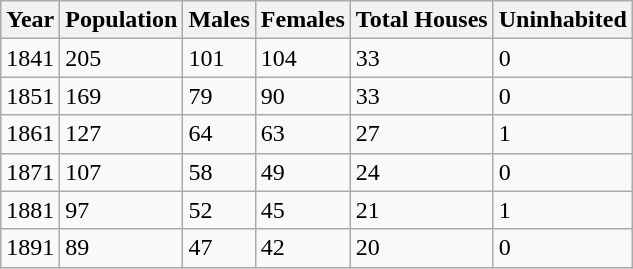<table class="wikitable">
<tr>
<th>Year</th>
<th>Population</th>
<th>Males</th>
<th>Females</th>
<th>Total Houses</th>
<th>Uninhabited</th>
</tr>
<tr>
<td>1841</td>
<td>205</td>
<td>101</td>
<td>104</td>
<td>33</td>
<td>0</td>
</tr>
<tr>
<td>1851</td>
<td>169</td>
<td>79</td>
<td>90</td>
<td>33</td>
<td>0</td>
</tr>
<tr>
<td>1861</td>
<td>127</td>
<td>64</td>
<td>63</td>
<td>27</td>
<td>1</td>
</tr>
<tr>
<td>1871</td>
<td>107</td>
<td>58</td>
<td>49</td>
<td>24</td>
<td>0</td>
</tr>
<tr>
<td>1881</td>
<td>97</td>
<td>52</td>
<td>45</td>
<td>21</td>
<td>1</td>
</tr>
<tr>
<td>1891</td>
<td>89</td>
<td>47</td>
<td>42</td>
<td>20</td>
<td>0</td>
</tr>
</table>
